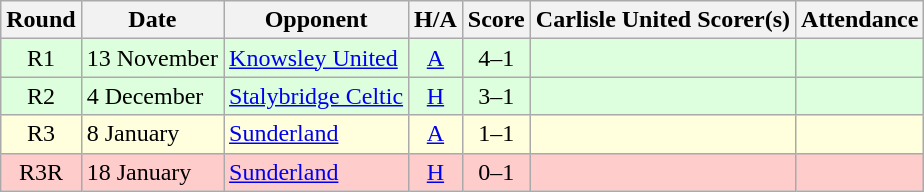<table class="wikitable" style="text-align:center">
<tr>
<th>Round</th>
<th>Date</th>
<th>Opponent</th>
<th>H/A</th>
<th>Score</th>
<th>Carlisle United Scorer(s)</th>
<th>Attendance</th>
</tr>
<tr bgcolor=#ddffdd>
<td>R1</td>
<td align=left>13 November</td>
<td align=left><a href='#'>Knowsley United</a></td>
<td><a href='#'>A</a></td>
<td>4–1</td>
<td align=left></td>
<td></td>
</tr>
<tr bgcolor=#ddffdd>
<td>R2</td>
<td align=left>4 December</td>
<td align=left><a href='#'>Stalybridge Celtic</a></td>
<td><a href='#'>H</a></td>
<td>3–1</td>
<td align=left></td>
<td></td>
</tr>
<tr bgcolor=#ffffdd>
<td>R3</td>
<td align=left>8 January</td>
<td align=left><a href='#'>Sunderland</a></td>
<td><a href='#'>A</a></td>
<td>1–1</td>
<td align=left></td>
<td></td>
</tr>
<tr bgcolor=#FFCCCC>
<td>R3R</td>
<td align=left>18 January</td>
<td align=left><a href='#'>Sunderland</a></td>
<td><a href='#'>H</a></td>
<td>0–1</td>
<td align=left></td>
<td></td>
</tr>
</table>
